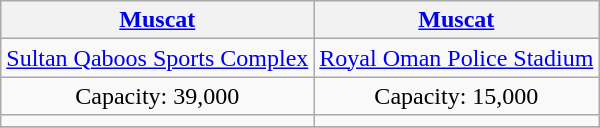<table class="wikitable" style="text-align:center">
<tr>
<th><a href='#'>Muscat</a></th>
<th><a href='#'>Muscat</a></th>
</tr>
<tr>
<td><a href='#'>Sultan Qaboos Sports Complex</a></td>
<td><a href='#'>Royal Oman Police Stadium</a></td>
</tr>
<tr>
<td>Capacity: 39,000</td>
<td>Capacity: 15,000</td>
</tr>
<tr>
<td></td>
<td></td>
</tr>
<tr>
</tr>
</table>
